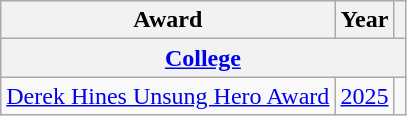<table class="wikitable">
<tr>
<th>Award</th>
<th>Year</th>
<th></th>
</tr>
<tr>
<th colspan="3"><a href='#'>College</a></th>
</tr>
<tr>
<td><a href='#'>Derek Hines Unsung Hero Award</a></td>
<td><a href='#'>2025</a></td>
<td></td>
</tr>
</table>
